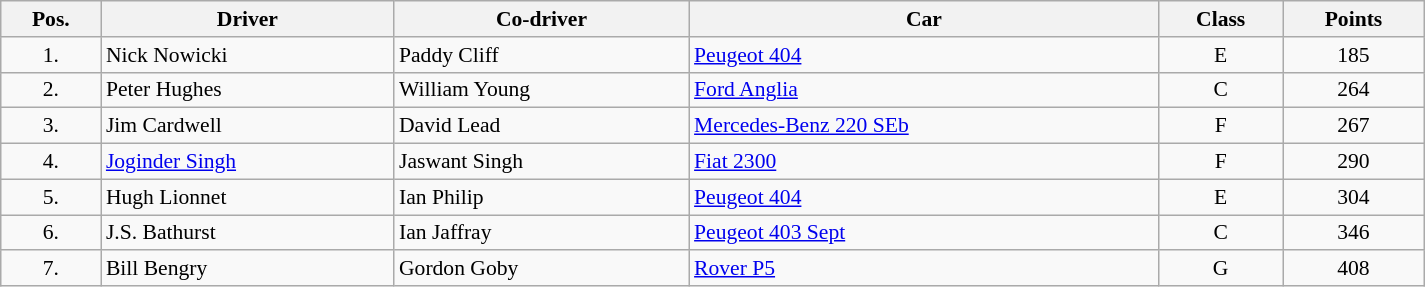<table class="wikitable" width="100%" style="text-align: center; font-size: 90%; max-width: 950px;">
<tr>
<th>Pos.</th>
<th>Driver</th>
<th>Co-driver</th>
<th>Car</th>
<th>Class</th>
<th>Points</th>
</tr>
<tr>
<td>1.</td>
<td align=left> Nick Nowicki</td>
<td align=left> Paddy Cliff</td>
<td align=left><a href='#'>Peugeot 404</a></td>
<td>E</td>
<td>185</td>
</tr>
<tr>
<td>2.</td>
<td align=left> Peter Hughes</td>
<td align=left> William Young</td>
<td align=left><a href='#'>Ford Anglia</a></td>
<td>C</td>
<td>264</td>
</tr>
<tr>
<td>3.</td>
<td align=left> Jim Cardwell</td>
<td align=left> David Lead</td>
<td align=left><a href='#'>Mercedes-Benz 220 SEb</a></td>
<td>F</td>
<td>267</td>
</tr>
<tr>
<td>4.</td>
<td align=left> <a href='#'>Joginder Singh</a></td>
<td align=left> Jaswant Singh</td>
<td align=left><a href='#'>Fiat 2300</a></td>
<td>F</td>
<td>290</td>
</tr>
<tr>
<td>5.</td>
<td align=left> Hugh Lionnet</td>
<td align=left> Ian Philip</td>
<td align=left><a href='#'>Peugeot 404</a></td>
<td>E</td>
<td>304</td>
</tr>
<tr>
<td>6.</td>
<td align=left> J.S. Bathurst</td>
<td align=left> Ian Jaffray</td>
<td align=left><a href='#'>Peugeot 403 Sept</a></td>
<td>C</td>
<td>346</td>
</tr>
<tr>
<td>7.</td>
<td align=left> Bill Bengry</td>
<td align=left> Gordon Goby</td>
<td align=left><a href='#'>Rover P5</a></td>
<td>G</td>
<td>408</td>
</tr>
</table>
